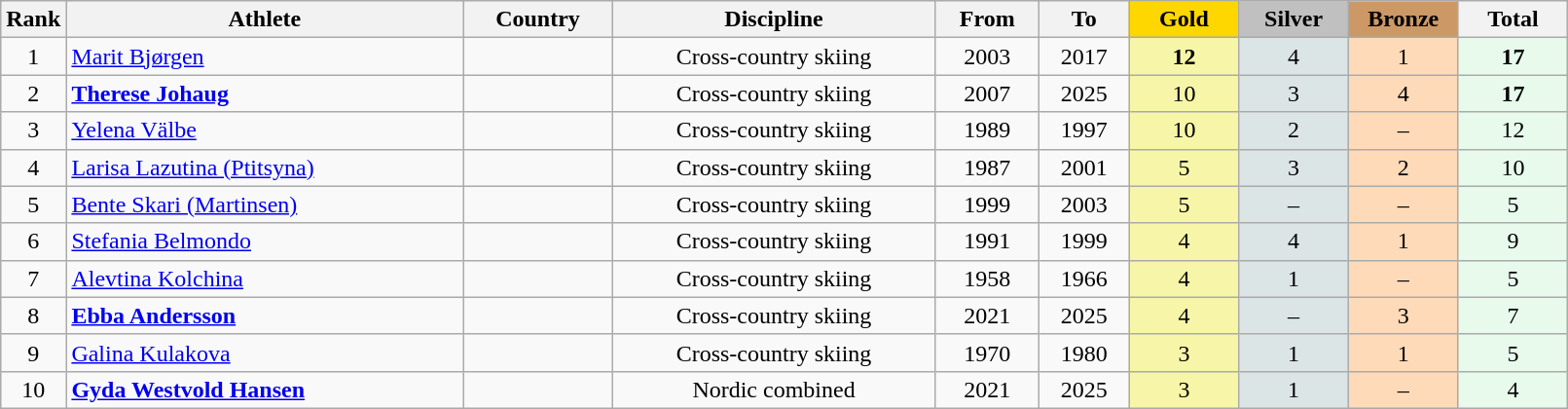<table class="wikitable plainrowheaders" width=85% style="text-align:center">
<tr style="background-color:#EDEDED;">
<th class="hintergrundfarbe5" style="width:1em">Rank</th>
<th class="hintergrundfarbe5">Athlete</th>
<th class="hintergrundfarbe5">Country</th>
<th class="hintergrundfarbe5">Discipline</th>
<th class="hintergrundfarbe5">From</th>
<th class="hintergrundfarbe5">To</th>
<th style="background:    gold; width:7%">Gold</th>
<th style="background:  silver; width:7%">Silver</th>
<th style="background: #CC9966; width:7%">Bronze</th>
<th class="hintergrundfarbe5" style="width:7%">Total</th>
</tr>
<tr>
<td>1</td>
<td align="left"><a href='#'>Marit Bjørgen</a></td>
<td align="left"></td>
<td>Cross-country skiing</td>
<td>2003</td>
<td>2017</td>
<td bgcolor="#F7F6A8"><strong>12</strong></td>
<td bgcolor="#DCE5E5">4</td>
<td bgcolor="#FFDAB9">1</td>
<td bgcolor="#E7FAEC"><strong>17</strong></td>
</tr>
<tr align="center">
<td>2</td>
<td align="left"><strong><a href='#'>Therese Johaug</a></strong></td>
<td align="left"></td>
<td>Cross-country skiing</td>
<td>2007</td>
<td>2025</td>
<td bgcolor="#F7F6A8">10</td>
<td bgcolor="#DCE5E5">3</td>
<td bgcolor="#FFDAB9">4</td>
<td bgcolor="#E7FAEC"><strong>17</strong></td>
</tr>
<tr align="center">
<td>3</td>
<td align="left"><a href='#'>Yelena Välbe</a></td>
<td align="left"><br></td>
<td>Cross-country skiing</td>
<td>1989</td>
<td>1997</td>
<td bgcolor="#F7F6A8">10</td>
<td bgcolor="#DCE5E5">2</td>
<td bgcolor="#FFDAB9">–</td>
<td bgcolor="#E7FAEC">12</td>
</tr>
<tr align="center">
<td>4</td>
<td align="left"><a href='#'>Larisa Lazutina (Ptitsyna)</a></td>
<td align="left"><br></td>
<td>Cross-country skiing</td>
<td>1987</td>
<td>2001</td>
<td bgcolor="#F7F6A8">5</td>
<td bgcolor="#DCE5E5">3</td>
<td bgcolor="#FFDAB9">2</td>
<td bgcolor="#E7FAEC">10</td>
</tr>
<tr align="center">
<td>5</td>
<td align="left"><a href='#'>Bente Skari (Martinsen)</a></td>
<td align="left"></td>
<td>Cross-country skiing</td>
<td>1999</td>
<td>2003</td>
<td bgcolor="#F7F6A8">5</td>
<td bgcolor="#DCE5E5">–</td>
<td bgcolor="#FFDAB9">–</td>
<td bgcolor="#E7FAEC">5</td>
</tr>
<tr align="center">
<td>6</td>
<td align="left"><a href='#'>Stefania Belmondo</a></td>
<td align="left"></td>
<td>Cross-country skiing</td>
<td>1991</td>
<td>1999</td>
<td bgcolor="#F7F6A8">4</td>
<td bgcolor="#DCE5E5">4</td>
<td bgcolor="#FFDAB9">1</td>
<td bgcolor="#E7FAEC">9</td>
</tr>
<tr align="center">
<td>7</td>
<td align="left"><a href='#'>Alevtina Kolchina</a></td>
<td align="left"></td>
<td>Cross-country skiing</td>
<td>1958</td>
<td>1966</td>
<td bgcolor="#F7F6A8">4</td>
<td bgcolor="#DCE5E5">1</td>
<td bgcolor="#FFDAB9">–</td>
<td bgcolor="#E7FAEC">5</td>
</tr>
<tr align="center">
<td>8</td>
<td align="left"><strong><a href='#'>Ebba Andersson</a></strong></td>
<td align="left"></td>
<td>Cross-country skiing</td>
<td>2021</td>
<td>2025</td>
<td bgcolor="#F7F6A8">4</td>
<td bgcolor="#DCE5E5">–</td>
<td bgcolor="#FFDAB9">3</td>
<td bgcolor="#E7FAEC">7</td>
</tr>
<tr align="center">
<td>9</td>
<td align="left"><a href='#'>Galina Kulakova</a></td>
<td align="left"></td>
<td>Cross-country skiing</td>
<td>1970</td>
<td>1980</td>
<td bgcolor="#F7F6A8">3</td>
<td bgcolor="#DCE5E5">1</td>
<td bgcolor="#FFDAB9">1</td>
<td bgcolor="#E7FAEC">5</td>
</tr>
<tr align="center">
<td>10</td>
<td align="left"><strong><a href='#'>Gyda Westvold Hansen</a></strong></td>
<td align="left"></td>
<td>Nordic combined</td>
<td>2021</td>
<td>2025</td>
<td bgcolor="#F7F6A8">3</td>
<td bgcolor="#DCE5E5">1</td>
<td bgcolor="#FFDAB9">–</td>
<td bgcolor="#E7FAEC">4</td>
</tr>
</table>
